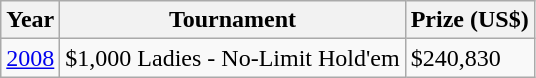<table class="wikitable">
<tr>
<th>Year</th>
<th>Tournament</th>
<th>Prize (US$)</th>
</tr>
<tr>
<td><a href='#'>2008</a></td>
<td>$1,000 Ladies - No-Limit Hold'em</td>
<td>$240,830</td>
</tr>
</table>
